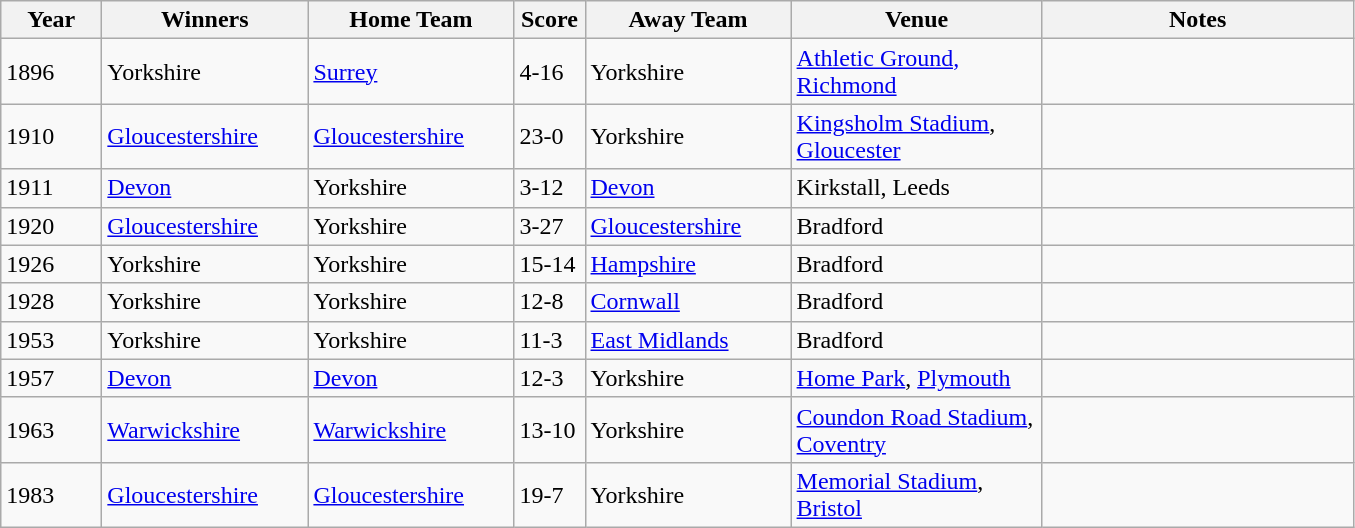<table class="sortable wikitable plainrowheaders">
<tr>
<th width="60pt">Year</th>
<th width="130pt">Winners</th>
<th width="130pt">Home Team</th>
<th width="40pt">Score</th>
<th width="130pt">Away Team</th>
<th width="160pt">Venue</th>
<th width="200pt">Notes</th>
</tr>
<tr>
<td>1896</td>
<td>Yorkshire</td>
<td><a href='#'>Surrey</a></td>
<td>4-16</td>
<td>Yorkshire</td>
<td><a href='#'>Athletic Ground, Richmond</a></td>
<td></td>
</tr>
<tr>
<td>1910</td>
<td><a href='#'>Gloucestershire</a></td>
<td><a href='#'>Gloucestershire</a></td>
<td>23-0</td>
<td>Yorkshire</td>
<td><a href='#'>Kingsholm Stadium</a>, <a href='#'>Gloucester</a></td>
<td></td>
</tr>
<tr>
<td>1911</td>
<td><a href='#'>Devon</a></td>
<td>Yorkshire</td>
<td>3-12</td>
<td><a href='#'>Devon</a></td>
<td>Kirkstall, Leeds</td>
<td></td>
</tr>
<tr>
<td>1920</td>
<td><a href='#'>Gloucestershire</a></td>
<td>Yorkshire</td>
<td>3-27</td>
<td><a href='#'>Gloucestershire</a></td>
<td>Bradford</td>
<td></td>
</tr>
<tr>
<td>1926</td>
<td>Yorkshire</td>
<td>Yorkshire</td>
<td>15-14</td>
<td><a href='#'>Hampshire</a></td>
<td>Bradford</td>
<td></td>
</tr>
<tr>
<td>1928</td>
<td>Yorkshire</td>
<td>Yorkshire</td>
<td>12-8</td>
<td><a href='#'>Cornwall</a></td>
<td>Bradford</td>
<td></td>
</tr>
<tr>
<td>1953</td>
<td>Yorkshire</td>
<td>Yorkshire</td>
<td>11-3</td>
<td><a href='#'>East Midlands</a></td>
<td>Bradford</td>
<td></td>
</tr>
<tr>
<td>1957</td>
<td><a href='#'>Devon</a></td>
<td><a href='#'>Devon</a></td>
<td>12-3</td>
<td>Yorkshire</td>
<td><a href='#'>Home Park</a>, <a href='#'>Plymouth</a></td>
<td></td>
</tr>
<tr>
<td>1963</td>
<td><a href='#'>Warwickshire</a></td>
<td><a href='#'>Warwickshire</a></td>
<td>13-10</td>
<td>Yorkshire</td>
<td><a href='#'>Coundon Road Stadium</a>, <a href='#'>Coventry</a></td>
<td></td>
</tr>
<tr>
<td>1983</td>
<td><a href='#'>Gloucestershire</a></td>
<td><a href='#'>Gloucestershire</a></td>
<td>19-7</td>
<td>Yorkshire</td>
<td><a href='#'>Memorial Stadium</a>, <a href='#'>Bristol</a></td>
<td></td>
</tr>
</table>
